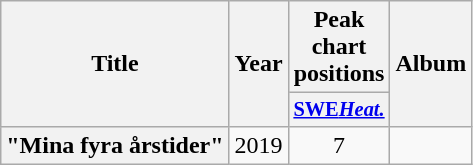<table class="wikitable plainrowheaders" style="text-align:center;">
<tr>
<th scope="col" rowspan="2">Title</th>
<th scope="col" rowspan="2">Year</th>
<th scope="col" colspan="1">Peak chart positions</th>
<th scope="col" rowspan="2">Album</th>
</tr>
<tr>
<th scope="col" style="width:3em;font-size:85%;"><a href='#'>SWE<em>Heat.</em></a></th>
</tr>
<tr>
<th scope="row">"Mina fyra årstider"</th>
<td>2019</td>
<td>7</td>
<td></td>
</tr>
</table>
